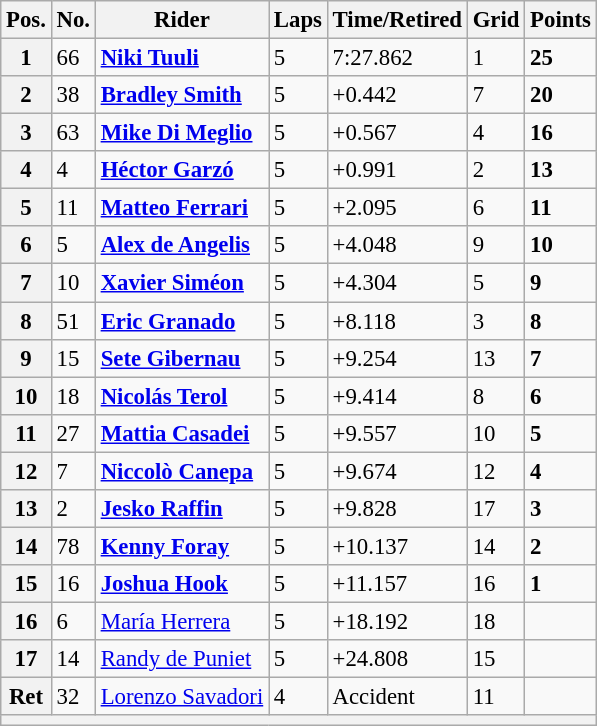<table class="wikitable" style="font-size: 95%;">
<tr>
<th>Pos.</th>
<th>No.</th>
<th>Rider</th>
<th>Laps</th>
<th>Time/Retired</th>
<th>Grid</th>
<th>Points</th>
</tr>
<tr>
<th>1</th>
<td>66</td>
<td> <strong><a href='#'>Niki Tuuli</a></strong></td>
<td>5</td>
<td>7:27.862</td>
<td>1</td>
<td><strong>25</strong></td>
</tr>
<tr>
<th>2</th>
<td>38</td>
<td> <strong><a href='#'>Bradley Smith</a></strong></td>
<td>5</td>
<td>+0.442</td>
<td>7</td>
<td><strong>20</strong></td>
</tr>
<tr>
<th>3</th>
<td>63</td>
<td> <strong><a href='#'>Mike Di Meglio</a></strong></td>
<td>5</td>
<td>+0.567</td>
<td>4</td>
<td><strong>16</strong></td>
</tr>
<tr>
<th>4</th>
<td>4</td>
<td> <strong><a href='#'>Héctor Garzó</a></strong></td>
<td>5</td>
<td>+0.991</td>
<td>2</td>
<td><strong>13</strong></td>
</tr>
<tr>
<th>5</th>
<td>11</td>
<td> <strong><a href='#'>Matteo Ferrari</a></strong></td>
<td>5</td>
<td>+2.095</td>
<td>6</td>
<td><strong>11</strong></td>
</tr>
<tr>
<th>6</th>
<td>5</td>
<td> <strong><a href='#'>Alex de Angelis</a></strong></td>
<td>5</td>
<td>+4.048</td>
<td>9</td>
<td><strong>10</strong></td>
</tr>
<tr>
<th>7</th>
<td>10</td>
<td> <strong><a href='#'>Xavier Siméon</a></strong></td>
<td>5</td>
<td>+4.304</td>
<td>5</td>
<td><strong>9</strong></td>
</tr>
<tr>
<th>8</th>
<td>51</td>
<td> <strong><a href='#'>Eric Granado</a></strong></td>
<td>5</td>
<td>+8.118</td>
<td>3</td>
<td><strong>8</strong></td>
</tr>
<tr>
<th>9</th>
<td>15</td>
<td> <strong><a href='#'>Sete Gibernau</a></strong></td>
<td>5</td>
<td>+9.254</td>
<td>13</td>
<td><strong>7</strong></td>
</tr>
<tr>
<th>10</th>
<td>18</td>
<td> <strong><a href='#'>Nicolás Terol</a></strong></td>
<td>5</td>
<td>+9.414</td>
<td>8</td>
<td><strong>6</strong></td>
</tr>
<tr>
<th>11</th>
<td>27</td>
<td> <strong><a href='#'>Mattia Casadei</a></strong></td>
<td>5</td>
<td>+9.557</td>
<td>10</td>
<td><strong>5</strong></td>
</tr>
<tr>
<th>12</th>
<td>7</td>
<td> <strong><a href='#'>Niccolò Canepa</a></strong></td>
<td>5</td>
<td>+9.674</td>
<td>12</td>
<td><strong>4</strong></td>
</tr>
<tr>
<th>13</th>
<td>2</td>
<td> <strong><a href='#'>Jesko Raffin</a></strong></td>
<td>5</td>
<td>+9.828</td>
<td>17</td>
<td><strong>3</strong></td>
</tr>
<tr>
<th>14</th>
<td>78</td>
<td> <strong><a href='#'>Kenny Foray</a></strong></td>
<td>5</td>
<td>+10.137</td>
<td>14</td>
<td><strong>2</strong></td>
</tr>
<tr>
<th>15</th>
<td>16</td>
<td> <strong><a href='#'>Joshua Hook</a></strong></td>
<td>5</td>
<td>+11.157</td>
<td>16</td>
<td><strong>1</strong></td>
</tr>
<tr>
<th>16</th>
<td>6</td>
<td> <a href='#'>María Herrera</a></td>
<td>5</td>
<td>+18.192</td>
<td>18</td>
<td></td>
</tr>
<tr>
<th>17</th>
<td>14</td>
<td> <a href='#'>Randy de Puniet</a></td>
<td>5</td>
<td>+24.808</td>
<td>15</td>
<td></td>
</tr>
<tr>
<th>Ret</th>
<td>32</td>
<td> <a href='#'>Lorenzo Savadori</a></td>
<td>4</td>
<td>Accident</td>
<td>11</td>
<td></td>
</tr>
<tr>
<th colspan=7></th>
</tr>
</table>
